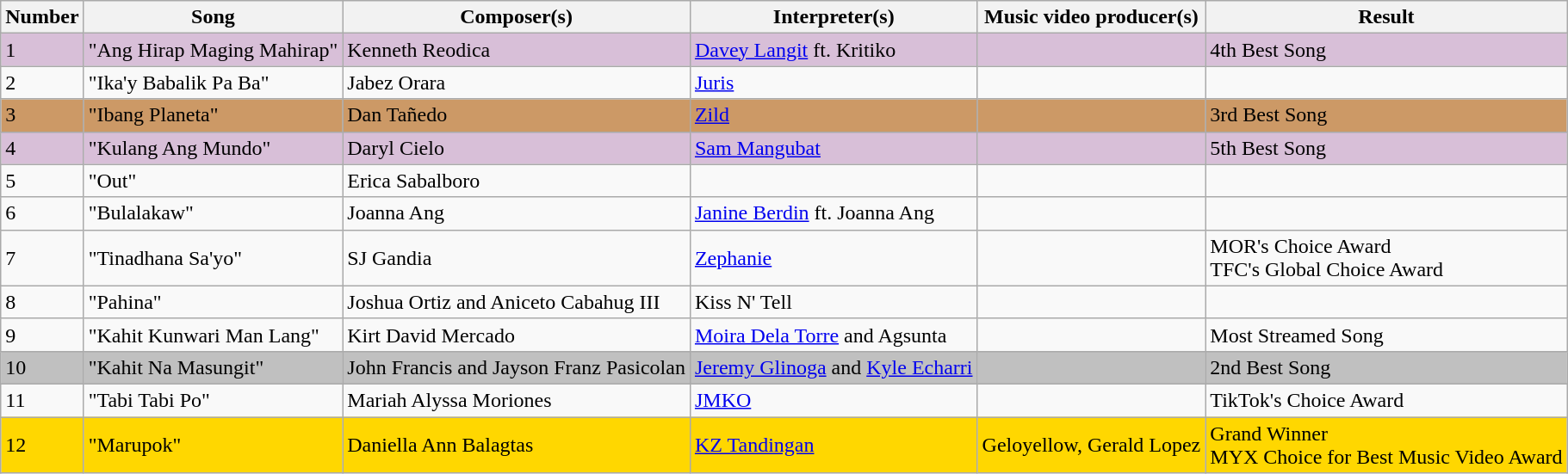<table class="wikitable">
<tr>
<th>Number</th>
<th>Song</th>
<th>Composer(s)</th>
<th>Interpreter(s)</th>
<th>Music video producer(s)</th>
<th>Result</th>
</tr>
<tr bgcolor="D8BFD8">
<td>1</td>
<td>"Ang Hirap Maging Mahirap"</td>
<td>Kenneth Reodica</td>
<td><a href='#'>Davey Langit</a> ft. Kritiko</td>
<td></td>
<td>4th Best Song</td>
</tr>
<tr>
<td>2</td>
<td>"Ika'y Babalik Pa Ba"</td>
<td>Jabez Orara</td>
<td><a href='#'>Juris</a></td>
<td></td>
<td></td>
</tr>
<tr bgcolor="CC9966">
<td>3</td>
<td>"Ibang Planeta"</td>
<td>Dan Tañedo</td>
<td><a href='#'>Zild</a></td>
<td></td>
<td>3rd Best Song</td>
</tr>
<tr bgcolor="D8BFD8">
<td>4</td>
<td>"Kulang Ang Mundo"</td>
<td>Daryl Cielo</td>
<td><a href='#'>Sam Mangubat</a></td>
<td></td>
<td>5th Best Song</td>
</tr>
<tr>
<td>5</td>
<td>"Out"</td>
<td>Erica Sabalboro</td>
<td></td>
<td></td>
<td></td>
</tr>
<tr>
<td>6</td>
<td>"Bulalakaw"</td>
<td>Joanna Ang</td>
<td><a href='#'>Janine Berdin</a> ft. Joanna Ang</td>
<td></td>
<td></td>
</tr>
<tr>
<td>7</td>
<td>"Tinadhana Sa'yo"</td>
<td>SJ Gandia</td>
<td><a href='#'>Zephanie</a></td>
<td></td>
<td>MOR's Choice Award<br>TFC's Global Choice Award</td>
</tr>
<tr>
<td>8</td>
<td>"Pahina"</td>
<td>Joshua Ortiz and Aniceto Cabahug III</td>
<td>Kiss N' Tell</td>
<td></td>
<td></td>
</tr>
<tr>
<td>9</td>
<td>"Kahit Kunwari Man Lang"</td>
<td>Kirt David Mercado</td>
<td><a href='#'>Moira Dela Torre</a> and Agsunta</td>
<td></td>
<td>Most Streamed Song</td>
</tr>
<tr bgcolor="silver">
<td>10</td>
<td>"Kahit Na Masungit"</td>
<td>John Francis and Jayson Franz Pasicolan</td>
<td><a href='#'>Jeremy Glinoga</a> and <a href='#'>Kyle Echarri</a></td>
<td></td>
<td>2nd Best Song</td>
</tr>
<tr>
<td>11</td>
<td>"Tabi Tabi Po"</td>
<td>Mariah Alyssa Moriones</td>
<td><a href='#'>JMKO</a></td>
<td></td>
<td>TikTok's Choice Award</td>
</tr>
<tr bgcolor="gold">
<td>12</td>
<td>"Marupok"</td>
<td>Daniella Ann Balagtas</td>
<td><a href='#'>KZ Tandingan</a></td>
<td>Geloyellow, Gerald Lopez</td>
<td>Grand Winner<br>MYX Choice for Best Music Video Award</td>
</tr>
</table>
